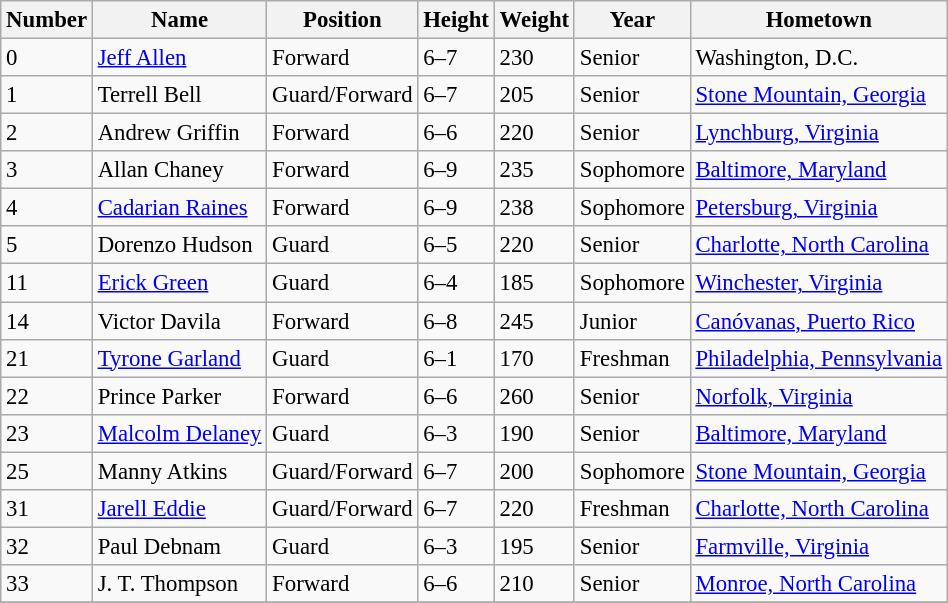<table class="wikitable" style="font-size: 95%;">
<tr>
<th>Number</th>
<th>Name</th>
<th>Position</th>
<th>Height</th>
<th>Weight</th>
<th>Year</th>
<th>Hometown</th>
</tr>
<tr>
<td>0</td>
<td><a href='#'>Jeff Allen</a></td>
<td>Forward</td>
<td>6–7</td>
<td>230</td>
<td>Senior</td>
<td>Washington, D.C.</td>
</tr>
<tr>
<td>1</td>
<td>Terrell Bell</td>
<td>Guard/Forward</td>
<td>6–7</td>
<td>205</td>
<td>Senior</td>
<td><a href='#'>Stone Mountain, Georgia</a></td>
</tr>
<tr>
<td>2</td>
<td>Andrew Griffin</td>
<td>Forward</td>
<td>6–6</td>
<td>220</td>
<td>Senior</td>
<td><a href='#'>Lynchburg, Virginia</a></td>
</tr>
<tr>
<td>3</td>
<td>Allan Chaney</td>
<td>Forward</td>
<td>6–9</td>
<td>235</td>
<td>Sophomore</td>
<td><a href='#'>Baltimore, Maryland</a></td>
</tr>
<tr>
<td>4</td>
<td><a href='#'>Cadarian Raines</a></td>
<td>Forward</td>
<td>6–9</td>
<td>238</td>
<td>Sophomore</td>
<td><a href='#'>Petersburg, Virginia</a></td>
</tr>
<tr>
<td>5</td>
<td>Dorenzo Hudson</td>
<td>Guard</td>
<td>6–5</td>
<td>220</td>
<td>Senior</td>
<td><a href='#'>Charlotte, North Carolina</a></td>
</tr>
<tr>
<td>11</td>
<td><a href='#'>Erick Green</a></td>
<td>Guard</td>
<td>6–4</td>
<td>185</td>
<td>Sophomore</td>
<td><a href='#'>Winchester, Virginia</a></td>
</tr>
<tr>
<td>14</td>
<td>Victor Davila</td>
<td>Forward</td>
<td>6–8</td>
<td>245</td>
<td>Junior</td>
<td><a href='#'>Canóvanas, Puerto Rico</a></td>
</tr>
<tr>
<td>21</td>
<td><a href='#'>Tyrone Garland</a></td>
<td>Guard</td>
<td>6–1</td>
<td>170</td>
<td>Freshman</td>
<td><a href='#'>Philadelphia, Pennsylvania</a></td>
</tr>
<tr>
<td>22</td>
<td>Prince Parker</td>
<td>Forward</td>
<td>6–6</td>
<td>260</td>
<td>Senior</td>
<td><a href='#'>Norfolk, Virginia</a></td>
</tr>
<tr>
<td>23</td>
<td><a href='#'>Malcolm Delaney</a></td>
<td>Guard</td>
<td>6–3</td>
<td>190</td>
<td>Senior</td>
<td><a href='#'>Baltimore, Maryland</a></td>
</tr>
<tr>
<td>25</td>
<td>Manny Atkins</td>
<td>Guard/Forward</td>
<td>6–7</td>
<td>200</td>
<td>Sophomore</td>
<td><a href='#'>Stone Mountain, Georgia</a></td>
</tr>
<tr>
<td>31</td>
<td><a href='#'>Jarell Eddie</a></td>
<td>Guard/Forward</td>
<td>6–7</td>
<td>220</td>
<td>Freshman</td>
<td><a href='#'>Charlotte, North Carolina</a></td>
</tr>
<tr>
<td>32</td>
<td>Paul Debnam</td>
<td>Guard</td>
<td>6–3</td>
<td>195</td>
<td>Senior</td>
<td><a href='#'>Farmville, Virginia</a></td>
</tr>
<tr>
<td>33</td>
<td>J. T. Thompson</td>
<td>Forward</td>
<td>6–6</td>
<td>210</td>
<td>Senior</td>
<td><a href='#'>Monroe, North Carolina</a></td>
</tr>
<tr>
</tr>
</table>
